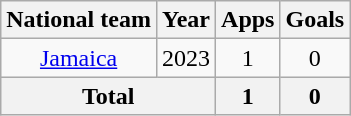<table class="wikitable" style="text-align: center;">
<tr>
<th>National team</th>
<th>Year</th>
<th>Apps</th>
<th>Goals</th>
</tr>
<tr>
<td><a href='#'>Jamaica</a></td>
<td>2023</td>
<td>1</td>
<td>0</td>
</tr>
<tr>
<th colspan="2">Total</th>
<th>1</th>
<th>0</th>
</tr>
</table>
